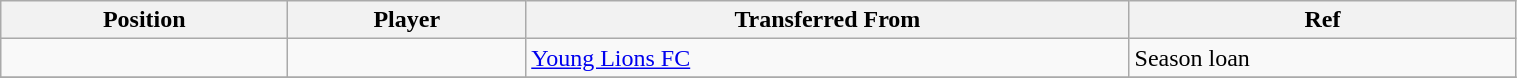<table class="wikitable sortable" style="width:80%; text-align:center; font-size:100%; text-align:left;">
<tr>
<th><strong>Position</strong></th>
<th><strong>Player</strong></th>
<th><strong>Transferred From</strong></th>
<th><strong>Ref</strong></th>
</tr>
<tr>
<td></td>
<td></td>
<td> <a href='#'>Young Lions FC</a></td>
<td>Season loan</td>
</tr>
<tr>
</tr>
</table>
